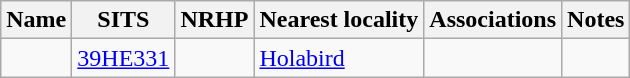<table class="wikitable sortable">
<tr>
<th scope="col">Name</th>
<th scope="col">SITS</th>
<th scope="col">NRHP</th>
<th scope="col">Nearest locality</th>
<th scope="col">Associations</th>
<th scope="col" class="unsortable">Notes</th>
</tr>
<tr>
<td></td>
<td><a href='#'>39HE331</a></td>
<td></td>
<td><a href='#'>Holabird</a></td>
<td></td>
<td></td>
</tr>
</table>
